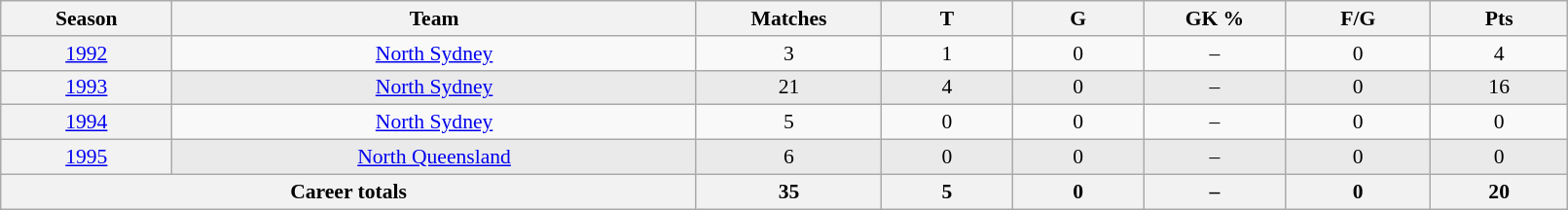<table class="wikitable sortable"  style="font-size:90%; text-align:center; width:85%;">
<tr>
<th width=2%>Season</th>
<th width=8%>Team</th>
<th width=2%>Matches</th>
<th width=2%>T</th>
<th width=2%>G</th>
<th width=2%>GK %</th>
<th width=2%>F/G</th>
<th width=2%>Pts</th>
</tr>
<tr>
<th scope="row" style="text-align:center; font-weight:normal"><a href='#'>1992</a></th>
<td style="text-align:center;"> <a href='#'>North Sydney</a></td>
<td>3</td>
<td>1</td>
<td>0</td>
<td>–</td>
<td>0</td>
<td>4</td>
</tr>
<tr style="background-color: #EAEAEA">
<th scope="row" style="text-align:center; font-weight:normal"><a href='#'>1993</a></th>
<td style="text-align:center;"> <a href='#'>North Sydney</a></td>
<td>21</td>
<td>4</td>
<td>0</td>
<td>–</td>
<td>0</td>
<td>16</td>
</tr>
<tr>
<th scope="row" style="text-align:center; font-weight:normal"><a href='#'>1994</a></th>
<td style="text-align:center;"> <a href='#'>North Sydney</a></td>
<td>5</td>
<td>0</td>
<td>0</td>
<td>–</td>
<td>0</td>
<td>0</td>
</tr>
<tr style="background-color: #EAEAEA">
<th scope="row" style="text-align:center; font-weight:normal"><a href='#'>1995</a></th>
<td style="text-align:center;"> <a href='#'>North Queensland</a></td>
<td>6</td>
<td>0</td>
<td>0</td>
<td>–</td>
<td>0</td>
<td>0</td>
</tr>
<tr class="sortbottom">
<th colspan=2>Career totals</th>
<th>35</th>
<th>5</th>
<th>0</th>
<th>–</th>
<th>0</th>
<th>20</th>
</tr>
</table>
